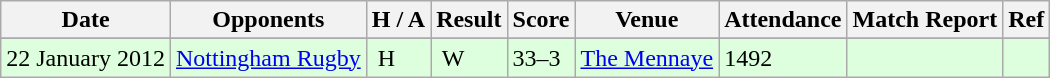<table class="wikitable" style="text-align:left">
<tr>
<th>Date</th>
<th>Opponents</th>
<th>H / A</th>
<th>Result</th>
<th>Score</th>
<th>Venue</th>
<th>Attendance</th>
<th>Match Report</th>
<th>Ref</th>
</tr>
<tr>
</tr>
<tr bgcolor="#ddffdd">
<td>22 January 2012</td>
<td><a href='#'>Nottingham Rugby</a></td>
<td> H</td>
<td> W</td>
<td>33–3</td>
<td><a href='#'>The Mennaye</a></td>
<td>1492</td>
<td></td>
<td></td>
</tr>
</table>
